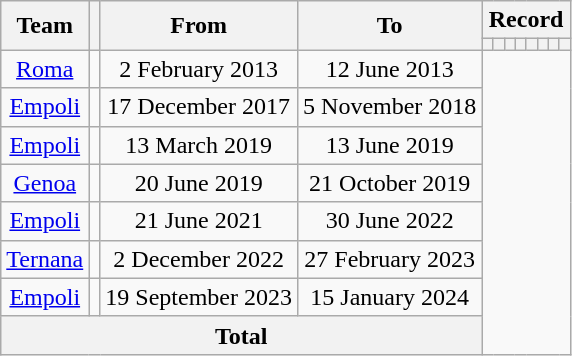<table class="wikitable" style="text-align: center">
<tr>
<th rowspan=2>Team</th>
<th rowspan=2></th>
<th rowspan=2>From</th>
<th rowspan=2>To</th>
<th colspan=8>Record</th>
</tr>
<tr>
<th></th>
<th></th>
<th></th>
<th></th>
<th></th>
<th></th>
<th></th>
<th></th>
</tr>
<tr>
<td><a href='#'>Roma</a></td>
<td></td>
<td>2 February 2013</td>
<td>12 June 2013<br></td>
</tr>
<tr>
<td><a href='#'>Empoli</a></td>
<td></td>
<td>17 December 2017</td>
<td>5 November 2018<br></td>
</tr>
<tr>
<td><a href='#'>Empoli</a></td>
<td></td>
<td>13 March 2019</td>
<td>13 June 2019<br></td>
</tr>
<tr>
<td><a href='#'>Genoa</a></td>
<td></td>
<td>20 June 2019</td>
<td>21 October 2019<br></td>
</tr>
<tr>
<td><a href='#'>Empoli</a></td>
<td></td>
<td>21 June 2021</td>
<td>30 June 2022<br></td>
</tr>
<tr>
<td><a href='#'>Ternana</a></td>
<td></td>
<td>2 December 2022</td>
<td>27 February 2023<br></td>
</tr>
<tr>
<td><a href='#'>Empoli</a></td>
<td></td>
<td>19 September 2023</td>
<td>15 January 2024<br></td>
</tr>
<tr>
<th colspan=4 style="text-align:center; vertical-align:middle;">Total<br></th>
</tr>
</table>
